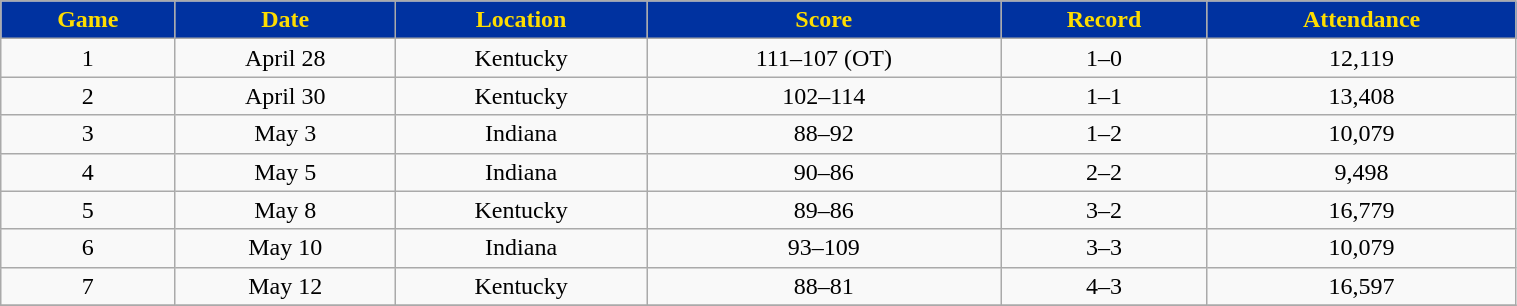<table class="wikitable" width="80%">
<tr align="center"  style="background:#0032A0;color:#FEDD00;">
<td><strong>Game</strong></td>
<td><strong>Date</strong></td>
<td><strong>Location</strong></td>
<td><strong>Score</strong></td>
<td><strong>Record</strong></td>
<td><strong>Attendance</strong></td>
</tr>
<tr style="text-align:center;" bgcolor="">
<td>1</td>
<td>April 28</td>
<td>Kentucky</td>
<td>111–107 (OT)</td>
<td>1–0</td>
<td>12,119</td>
</tr>
<tr align="center" bgcolor="">
<td>2</td>
<td>April 30</td>
<td>Kentucky</td>
<td>102–114</td>
<td>1–1</td>
<td>13,408</td>
</tr>
<tr align="center" bgcolor="">
<td>3</td>
<td>May 3</td>
<td>Indiana</td>
<td>88–92</td>
<td>1–2</td>
<td>10,079</td>
</tr>
<tr align="center" bgcolor="">
<td>4</td>
<td>May 5</td>
<td>Indiana</td>
<td>90–86</td>
<td>2–2</td>
<td>9,498</td>
</tr>
<tr align="center" bgcolor="">
<td>5</td>
<td>May 8</td>
<td>Kentucky</td>
<td>89–86</td>
<td>3–2</td>
<td>16,779</td>
</tr>
<tr align="center" bgcolor="">
<td>6</td>
<td>May 10</td>
<td>Indiana</td>
<td>93–109</td>
<td>3–3</td>
<td>10,079</td>
</tr>
<tr align="center" bgcolor="">
<td>7</td>
<td>May 12</td>
<td>Kentucky</td>
<td>88–81</td>
<td>4–3</td>
<td>16,597</td>
</tr>
<tr align="center" bgcolor="">
</tr>
</table>
